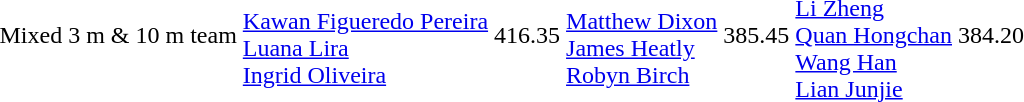<table>
<tr>
<td>Mixed 3 m & 10 m team</td>
<td align=left><br><a href='#'>Kawan Figueredo Pereira</a><br><a href='#'>Luana Lira</a><br><a href='#'>Ingrid Oliveira</a></td>
<td>416.35</td>
<td align=left><br><a href='#'>Matthew Dixon</a><br><a href='#'>James Heatly</a><br><a href='#'>Robyn Birch</a></td>
<td>385.45</td>
<td align=left><br><a href='#'>Li Zheng</a><br><a href='#'>Quan Hongchan</a><br><a href='#'>Wang Han</a><br><a href='#'>Lian Junjie</a></td>
<td>384.20</td>
</tr>
</table>
